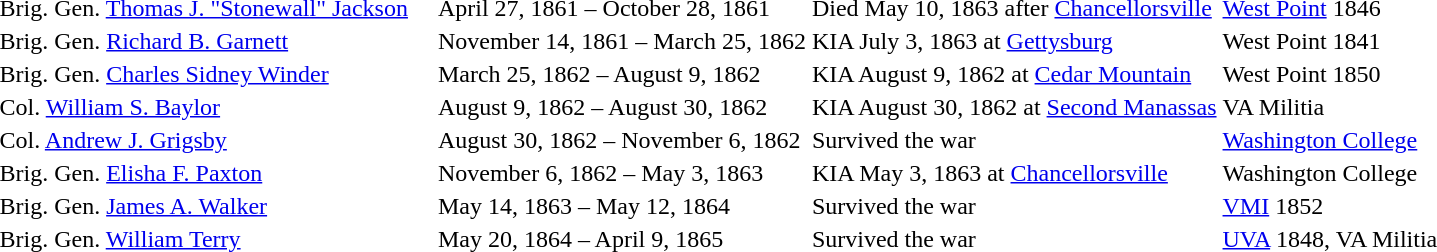<table>
<tr>
<td>Brig. Gen. <a href='#'>Thomas J. "Stonewall" Jackson</a>    </td>
<td>April 27, 1861 – October 28, 1861</td>
<td>Died May 10, 1863 after <a href='#'>Chancellorsville</a></td>
<td><a href='#'>West Point</a> 1846</td>
</tr>
<tr>
<td>Brig. Gen. <a href='#'>Richard B. Garnett</a></td>
<td>November 14, 1861 – March 25, 1862</td>
<td>KIA July 3, 1863 at <a href='#'>Gettysburg</a></td>
<td>West Point 1841</td>
</tr>
<tr>
<td>Brig. Gen. <a href='#'>Charles Sidney Winder</a></td>
<td>March 25, 1862 – August 9, 1862</td>
<td>KIA August 9, 1862 at <a href='#'>Cedar Mountain</a></td>
<td>West Point 1850</td>
</tr>
<tr>
<td>Col. <a href='#'>William S. Baylor</a></td>
<td>August 9, 1862 – August 30, 1862</td>
<td>KIA August 30, 1862 at <a href='#'>Second Manassas</a></td>
<td>VA Militia</td>
</tr>
<tr>
<td>Col. <a href='#'>Andrew J. Grigsby</a></td>
<td>August 30, 1862 – November 6, 1862</td>
<td>Survived the war</td>
<td><a href='#'>Washington College</a></td>
</tr>
<tr>
<td>Brig. Gen. <a href='#'>Elisha F. Paxton</a></td>
<td>November 6, 1862 – May 3, 1863</td>
<td>KIA May 3, 1863 at <a href='#'>Chancellorsville</a></td>
<td>Washington College</td>
</tr>
<tr>
<td>Brig. Gen. <a href='#'>James A. Walker</a></td>
<td>May 14, 1863 – May 12, 1864</td>
<td>Survived the war</td>
<td><a href='#'>VMI</a> 1852</td>
</tr>
<tr>
<td>Brig. Gen. <a href='#'>William Terry</a></td>
<td>May 20, 1864 – April 9, 1865</td>
<td>Survived the war</td>
<td><a href='#'>UVA</a> 1848, VA Militia</td>
</tr>
</table>
